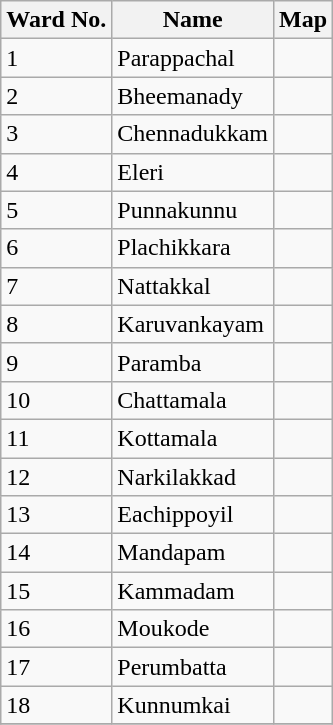<table class="wikitable sortable">
<tr>
<th>Ward No.</th>
<th>Name</th>
<th>Map</th>
</tr>
<tr>
<td>1</td>
<td>Parappachal</td>
<td></td>
</tr>
<tr>
<td>2</td>
<td>Bheemanady</td>
<td></td>
</tr>
<tr>
<td>3</td>
<td>Chennadukkam</td>
<td></td>
</tr>
<tr>
<td>4</td>
<td>Eleri</td>
<td></td>
</tr>
<tr>
<td>5</td>
<td>Punnakunnu</td>
<td></td>
</tr>
<tr>
<td>6</td>
<td>Plachikkara</td>
<td></td>
</tr>
<tr>
<td>7</td>
<td>Nattakkal</td>
<td></td>
</tr>
<tr>
<td>8</td>
<td>Karuvankayam</td>
<td></td>
</tr>
<tr>
<td>9</td>
<td>Paramba</td>
<td></td>
</tr>
<tr>
<td>10</td>
<td>Chattamala</td>
<td></td>
</tr>
<tr>
<td>11</td>
<td>Kottamala</td>
<td></td>
</tr>
<tr>
<td>12</td>
<td>Narkilakkad</td>
<td></td>
</tr>
<tr>
<td>13</td>
<td>Eachippoyil</td>
<td></td>
</tr>
<tr>
<td>14</td>
<td>Mandapam</td>
<td></td>
</tr>
<tr>
<td>15</td>
<td>Kammadam</td>
<td></td>
</tr>
<tr>
<td>16</td>
<td>Moukode</td>
<td></td>
</tr>
<tr>
<td>17</td>
<td>Perumbatta</td>
<td></td>
</tr>
<tr>
<td>18</td>
<td>Kunnumkai</td>
<td></td>
</tr>
<tr>
</tr>
</table>
